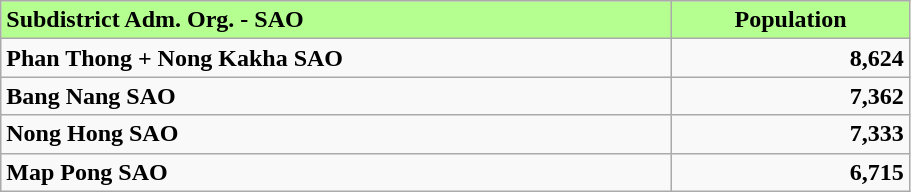<table class="wikitable" style="width:48%; display:inline-table;">
<tr>
<td style= "background: #b4ff90;"><strong>Subdistrict Adm. Org. - SAO</strong></td>
<td style= "background: #b4ff90; text-align:center;"><strong>Population</strong></td>
</tr>
<tr>
<td><strong>Phan Thong + Nong Kakha SAO</strong></td>
<td style="text-align:right;"><strong>8,624</strong></td>
</tr>
<tr>
<td><strong>Bang Nang SAO</strong></td>
<td style="text-align:right;"><strong>7,362</strong></td>
</tr>
<tr>
<td><strong>Nong Hong SAO</strong></td>
<td style="text-align:right;"><strong>7,333</strong></td>
</tr>
<tr>
<td><strong>Map Pong SAO</strong></td>
<td style="text-align:right;"><strong>6,715</strong></td>
</tr>
</table>
